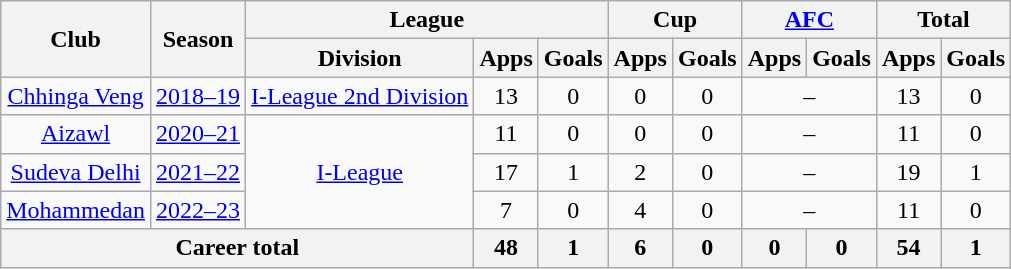<table class="wikitable" style="text-align: center;">
<tr>
<th rowspan="2">Club</th>
<th rowspan="2">Season</th>
<th colspan="3">League</th>
<th colspan="2">Cup</th>
<th colspan="2"><a href='#'>AFC</a></th>
<th colspan="2">Total</th>
</tr>
<tr>
<th>Division</th>
<th>Apps</th>
<th>Goals</th>
<th>Apps</th>
<th>Goals</th>
<th>Apps</th>
<th>Goals</th>
<th>Apps</th>
<th>Goals</th>
</tr>
<tr>
<td rowspan="1"><a href='#'>Chhinga Veng</a></td>
<td><a href='#'>2018–19</a></td>
<td rowspan="1"><a href='#'>I-League 2nd Division</a></td>
<td>13</td>
<td>0</td>
<td>0</td>
<td>0</td>
<td colspan="2">–</td>
<td>13</td>
<td>0</td>
</tr>
<tr>
<td rowspan="1"><a href='#'>Aizawl</a></td>
<td><a href='#'>2020–21</a></td>
<td rowspan="3"><a href='#'>I-League</a></td>
<td>11</td>
<td>0</td>
<td>0</td>
<td>0</td>
<td colspan="2">–</td>
<td>11</td>
<td>0</td>
</tr>
<tr>
<td rowspan="1"><a href='#'>Sudeva Delhi</a></td>
<td><a href='#'>2021–22</a></td>
<td>17</td>
<td>1</td>
<td>2</td>
<td>0</td>
<td colspan="2">–</td>
<td>19</td>
<td>1</td>
</tr>
<tr>
<td rowspan="1"><a href='#'>Mohammedan</a></td>
<td><a href='#'>2022–23</a></td>
<td>7</td>
<td>0</td>
<td>4</td>
<td>0</td>
<td colspan="2">–</td>
<td>11</td>
<td>0</td>
</tr>
<tr>
<th colspan="3">Career total</th>
<th>48</th>
<th>1</th>
<th>6</th>
<th>0</th>
<th>0</th>
<th>0</th>
<th>54</th>
<th>1</th>
</tr>
</table>
